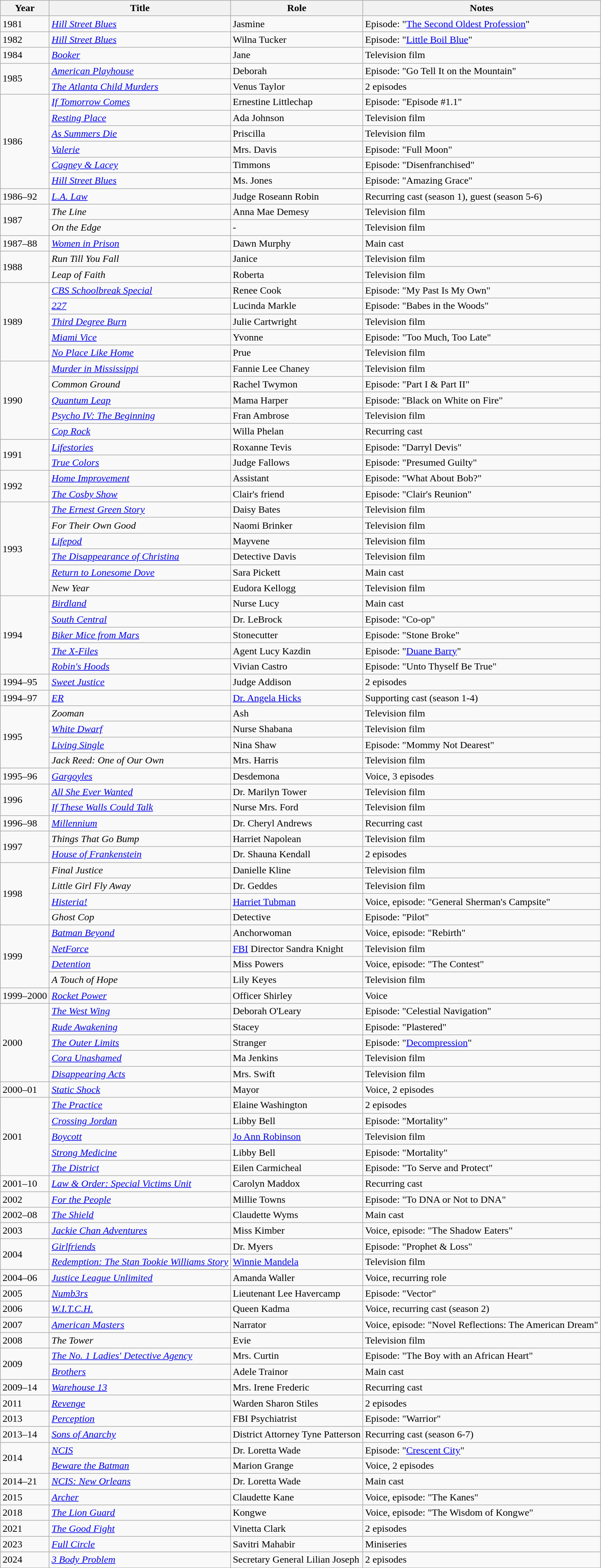<table class="wikitable sortable">
<tr>
<th>Year</th>
<th>Title</th>
<th>Role</th>
<th class="unsortable">Notes</th>
</tr>
<tr>
<td>1981</td>
<td><em><a href='#'>Hill Street Blues</a></em></td>
<td>Jasmine</td>
<td>Episode: "<a href='#'>The Second Oldest Profession</a>"</td>
</tr>
<tr>
<td>1982</td>
<td><em><a href='#'>Hill Street Blues</a></em></td>
<td>Wilna Tucker</td>
<td>Episode: "<a href='#'>Little Boil Blue</a>"</td>
</tr>
<tr>
<td>1984</td>
<td><em><a href='#'>Booker</a></em></td>
<td>Jane</td>
<td>Television film</td>
</tr>
<tr>
<td rowspan=2>1985</td>
<td><em><a href='#'>American Playhouse</a></em></td>
<td>Deborah</td>
<td>Episode: "Go Tell It on the Mountain"</td>
</tr>
<tr>
<td><em><a href='#'>The Atlanta Child Murders</a></em></td>
<td>Venus Taylor</td>
<td>2 episodes</td>
</tr>
<tr>
<td rowspan=6>1986</td>
<td><em><a href='#'>If Tomorrow Comes</a></em></td>
<td>Ernestine Littlechap</td>
<td>Episode: "Episode #1.1"</td>
</tr>
<tr>
<td><em><a href='#'>Resting Place</a></em></td>
<td>Ada Johnson</td>
<td>Television film</td>
</tr>
<tr>
<td><em><a href='#'>As Summers Die</a></em></td>
<td>Priscilla</td>
<td>Television film</td>
</tr>
<tr>
<td><em><a href='#'>Valerie</a></em></td>
<td>Mrs. Davis</td>
<td>Episode: "Full Moon"</td>
</tr>
<tr>
<td><em><a href='#'>Cagney & Lacey</a></em></td>
<td>Timmons</td>
<td>Episode: "Disenfranchised"</td>
</tr>
<tr>
<td><em><a href='#'>Hill Street Blues</a></em></td>
<td>Ms. Jones</td>
<td>Episode: "Amazing Grace"</td>
</tr>
<tr>
<td>1986–92</td>
<td><em><a href='#'>L.A. Law</a></em></td>
<td>Judge Roseann Robin</td>
<td>Recurring cast (season 1), guest (season 5-6)</td>
</tr>
<tr>
<td rowspan=2>1987</td>
<td><em>The Line</em></td>
<td>Anna Mae Demesy</td>
<td>Television film</td>
</tr>
<tr>
<td><em>On the Edge</em></td>
<td>-</td>
<td>Television film</td>
</tr>
<tr>
<td>1987–88</td>
<td><em><a href='#'>Women in Prison</a></em></td>
<td>Dawn Murphy</td>
<td>Main cast</td>
</tr>
<tr>
<td rowspan=2>1988</td>
<td><em>Run Till You Fall</em></td>
<td>Janice</td>
<td>Television film</td>
</tr>
<tr>
<td><em>Leap of Faith</em></td>
<td>Roberta</td>
<td>Television film</td>
</tr>
<tr>
<td rowspan=5>1989</td>
<td><em><a href='#'>CBS Schoolbreak Special</a></em></td>
<td>Renee Cook</td>
<td>Episode: "My Past Is My Own"</td>
</tr>
<tr>
<td><em><a href='#'>227</a></em></td>
<td>Lucinda Markle</td>
<td>Episode: "Babes in the Woods"</td>
</tr>
<tr>
<td><em><a href='#'>Third Degree Burn</a></em></td>
<td>Julie Cartwright</td>
<td>Television film</td>
</tr>
<tr>
<td><em><a href='#'>Miami Vice</a></em></td>
<td>Yvonne</td>
<td>Episode: "Too Much, Too Late"</td>
</tr>
<tr>
<td><em><a href='#'>No Place Like Home</a></em></td>
<td>Prue</td>
<td>Television film</td>
</tr>
<tr>
<td rowspan=5>1990</td>
<td><em><a href='#'>Murder in Mississippi</a></em></td>
<td>Fannie Lee Chaney</td>
<td>Television film</td>
</tr>
<tr>
<td><em>Common Ground</em></td>
<td>Rachel Twymon</td>
<td>Episode: "Part I & Part II"</td>
</tr>
<tr>
<td><em><a href='#'>Quantum Leap</a></em></td>
<td>Mama Harper</td>
<td>Episode: "Black on White on Fire"</td>
</tr>
<tr>
<td><em><a href='#'>Psycho IV: The Beginning</a></em></td>
<td>Fran Ambrose</td>
<td>Television film</td>
</tr>
<tr>
<td><em><a href='#'>Cop Rock</a></em></td>
<td>Willa Phelan</td>
<td>Recurring cast</td>
</tr>
<tr>
<td rowspan=2>1991</td>
<td><em><a href='#'>Lifestories</a></em></td>
<td>Roxanne Tevis</td>
<td>Episode: "Darryl Devis"</td>
</tr>
<tr>
<td><em><a href='#'>True Colors</a></em></td>
<td>Judge Fallows</td>
<td>Episode: "Presumed Guilty"</td>
</tr>
<tr>
<td rowspan=2>1992</td>
<td><em><a href='#'>Home Improvement</a></em></td>
<td>Assistant</td>
<td>Episode: "What About Bob?"</td>
</tr>
<tr>
<td><em><a href='#'>The Cosby Show</a></em></td>
<td>Clair's friend</td>
<td>Episode: "Clair's Reunion"</td>
</tr>
<tr>
<td rowspan="6">1993</td>
<td><em><a href='#'>The Ernest Green Story</a></em></td>
<td>Daisy Bates</td>
<td>Television film</td>
</tr>
<tr>
<td><em>For Their Own Good</em></td>
<td>Naomi Brinker</td>
<td>Television film</td>
</tr>
<tr>
<td><em><a href='#'>Lifepod</a></em></td>
<td>Mayvene</td>
<td>Television film</td>
</tr>
<tr>
<td><em><a href='#'>The Disappearance of Christina</a></em></td>
<td>Detective Davis</td>
<td>Television film</td>
</tr>
<tr>
<td><em><a href='#'>Return to Lonesome Dove</a></em></td>
<td>Sara Pickett</td>
<td>Main cast</td>
</tr>
<tr>
<td><em>New Year</em></td>
<td>Eudora Kellogg</td>
<td>Television film</td>
</tr>
<tr>
<td rowspan="5">1994</td>
<td><em><a href='#'>Birdland</a></em></td>
<td>Nurse Lucy</td>
<td>Main cast</td>
</tr>
<tr>
<td><em><a href='#'>South Central</a></em></td>
<td>Dr. LeBrock</td>
<td>Episode: "Co-op"</td>
</tr>
<tr>
<td><em><a href='#'>Biker Mice from Mars</a></em></td>
<td>Stonecutter</td>
<td>Episode: "Stone Broke"</td>
</tr>
<tr>
<td><em><a href='#'>The X-Files</a></em></td>
<td>Agent Lucy Kazdin</td>
<td>Episode: "<a href='#'>Duane Barry</a>"</td>
</tr>
<tr>
<td><em><a href='#'>Robin's Hoods</a></em></td>
<td>Vivian Castro</td>
<td>Episode: "Unto Thyself Be True"</td>
</tr>
<tr>
<td>1994–95</td>
<td><em><a href='#'>Sweet Justice</a></em></td>
<td>Judge Addison</td>
<td>2 episodes</td>
</tr>
<tr>
<td>1994–97</td>
<td><em><a href='#'>ER</a></em></td>
<td><a href='#'>Dr. Angela Hicks</a></td>
<td>Supporting cast (season 1-4)</td>
</tr>
<tr>
<td rowspan=4>1995</td>
<td><em>Zooman</em></td>
<td>Ash</td>
<td>Television film</td>
</tr>
<tr>
<td><em><a href='#'>White Dwarf</a></em></td>
<td>Nurse Shabana</td>
<td>Television film</td>
</tr>
<tr>
<td><em><a href='#'>Living Single</a></em></td>
<td>Nina Shaw</td>
<td>Episode: "Mommy Not Dearest"</td>
</tr>
<tr>
<td><em>Jack Reed: One of Our Own</em></td>
<td>Mrs. Harris</td>
<td>Television film</td>
</tr>
<tr>
<td>1995–96</td>
<td><em><a href='#'>Gargoyles</a></em></td>
<td>Desdemona</td>
<td>Voice, 3 episodes</td>
</tr>
<tr>
<td rowspan=2>1996</td>
<td><em><a href='#'>All She Ever Wanted</a></em></td>
<td>Dr. Marilyn Tower</td>
<td>Television film</td>
</tr>
<tr>
<td><em><a href='#'>If These Walls Could Talk</a></em></td>
<td>Nurse Mrs. Ford</td>
<td>Television film</td>
</tr>
<tr>
<td>1996–98</td>
<td><em><a href='#'>Millennium</a></em></td>
<td>Dr. Cheryl Andrews</td>
<td>Recurring cast</td>
</tr>
<tr>
<td rowspan=2>1997</td>
<td><em>Things That Go Bump</em></td>
<td>Harriet Napolean</td>
<td>Television film</td>
</tr>
<tr>
<td><em><a href='#'>House of Frankenstein</a></em></td>
<td>Dr. Shauna Kendall</td>
<td>2 episodes</td>
</tr>
<tr>
<td rowspan="4">1998</td>
<td><em>Final Justice</em></td>
<td>Danielle Kline</td>
<td>Television film</td>
</tr>
<tr>
<td><em>Little Girl Fly Away</em></td>
<td>Dr. Geddes</td>
<td>Television film</td>
</tr>
<tr>
<td><em><a href='#'>Histeria!</a></em></td>
<td><a href='#'>Harriet Tubman</a></td>
<td>Voice, episode: "General Sherman's Campsite"</td>
</tr>
<tr>
<td><em>Ghost Cop</em></td>
<td>Detective</td>
<td>Episode: "Pilot"</td>
</tr>
<tr>
<td rowspan="4">1999</td>
<td><em><a href='#'>Batman Beyond</a></em></td>
<td>Anchorwoman</td>
<td>Voice, episode: "Rebirth"</td>
</tr>
<tr>
<td><em><a href='#'>NetForce</a></em></td>
<td><a href='#'>FBI</a> Director Sandra Knight</td>
<td>Television film</td>
</tr>
<tr>
<td><em><a href='#'>Detention</a></em></td>
<td>Miss Powers</td>
<td>Voice, episode: "The Contest"</td>
</tr>
<tr>
<td><em>A Touch of Hope</em></td>
<td>Lily Keyes</td>
<td>Television film</td>
</tr>
<tr>
<td>1999–2000</td>
<td><em><a href='#'>Rocket Power</a></em></td>
<td>Officer Shirley</td>
<td>Voice</td>
</tr>
<tr>
<td rowspan="5">2000</td>
<td><em><a href='#'>The West Wing</a></em></td>
<td>Deborah O'Leary</td>
<td>Episode: "Celestial Navigation"</td>
</tr>
<tr>
<td><em><a href='#'>Rude Awakening</a></em></td>
<td>Stacey</td>
<td>Episode: "Plastered"</td>
</tr>
<tr>
<td><em><a href='#'>The Outer Limits</a></em></td>
<td>Stranger</td>
<td>Episode: "<a href='#'>Decompression</a>"</td>
</tr>
<tr>
<td><em><a href='#'>Cora Unashamed</a></em></td>
<td>Ma Jenkins</td>
<td>Television film</td>
</tr>
<tr>
<td><em><a href='#'>Disappearing Acts</a></em></td>
<td>Mrs. Swift</td>
<td>Television film</td>
</tr>
<tr>
<td>2000–01</td>
<td><em><a href='#'>Static Shock</a></em></td>
<td>Mayor</td>
<td>Voice, 2 episodes</td>
</tr>
<tr>
<td rowspan="5">2001</td>
<td><em><a href='#'>The Practice</a></em></td>
<td>Elaine Washington</td>
<td>2 episodes</td>
</tr>
<tr>
<td><em><a href='#'>Crossing Jordan</a></em></td>
<td>Libby Bell</td>
<td>Episode: "Mortality"</td>
</tr>
<tr>
<td><em><a href='#'>Boycott</a></em></td>
<td><a href='#'>Jo Ann Robinson</a></td>
<td>Television film</td>
</tr>
<tr>
<td><em><a href='#'>Strong Medicine</a></em></td>
<td>Libby Bell</td>
<td>Episode: "Mortality"</td>
</tr>
<tr>
<td><em><a href='#'>The District</a></em></td>
<td>Eilen Carmicheal</td>
<td>Episode: "To Serve and Protect"</td>
</tr>
<tr>
<td>2001–10</td>
<td><em><a href='#'>Law & Order: Special Victims Unit</a></em></td>
<td>Carolyn Maddox</td>
<td>Recurring cast</td>
</tr>
<tr>
<td>2002</td>
<td><em><a href='#'>For the People</a></em></td>
<td>Millie Towns</td>
<td>Episode: "To DNA or Not to DNA"</td>
</tr>
<tr>
<td>2002–08</td>
<td><em><a href='#'>The Shield</a></em></td>
<td>Claudette Wyms</td>
<td>Main cast</td>
</tr>
<tr>
<td>2003</td>
<td><em><a href='#'>Jackie Chan Adventures</a></em></td>
<td>Miss Kimber</td>
<td>Voice, episode: "The Shadow Eaters"</td>
</tr>
<tr>
<td rowspan=2>2004</td>
<td><em><a href='#'>Girlfriends</a></em></td>
<td>Dr. Myers</td>
<td>Episode: "Prophet & Loss"</td>
</tr>
<tr>
<td><em><a href='#'>Redemption: The Stan Tookie Williams Story</a></em></td>
<td><a href='#'>Winnie Mandela</a></td>
<td>Television film</td>
</tr>
<tr>
<td>2004–06</td>
<td><em><a href='#'>Justice League Unlimited</a></em></td>
<td>Amanda Waller</td>
<td>Voice, recurring role</td>
</tr>
<tr>
<td>2005</td>
<td><em><a href='#'>Numb3rs</a></em></td>
<td>Lieutenant Lee Havercamp</td>
<td>Episode: "Vector"</td>
</tr>
<tr>
<td>2006</td>
<td><em><a href='#'>W.I.T.C.H.</a></em></td>
<td>Queen Kadma</td>
<td>Voice, recurring cast (season 2)</td>
</tr>
<tr>
<td>2007</td>
<td><em><a href='#'>American Masters</a></em></td>
<td>Narrator</td>
<td>Voice, episode: "Novel Reflections: The American Dream"</td>
</tr>
<tr>
<td>2008</td>
<td><em>The Tower</em></td>
<td>Evie</td>
<td>Television film</td>
</tr>
<tr>
<td rowspan="2">2009</td>
<td><em><a href='#'>The No. 1 Ladies' Detective Agency</a></em></td>
<td>Mrs. Curtin</td>
<td>Episode: "The Boy with an African Heart"</td>
</tr>
<tr>
<td><em><a href='#'>Brothers</a></em></td>
<td>Adele Trainor</td>
<td>Main cast</td>
</tr>
<tr>
<td>2009–14</td>
<td><em><a href='#'>Warehouse 13</a></em></td>
<td>Mrs. Irene Frederic</td>
<td>Recurring cast</td>
</tr>
<tr>
<td>2011</td>
<td><em><a href='#'>Revenge</a></em></td>
<td>Warden Sharon Stiles</td>
<td>2 episodes</td>
</tr>
<tr>
<td>2013</td>
<td><em><a href='#'>Perception</a></em></td>
<td>FBI Psychiatrist</td>
<td>Episode: "Warrior"</td>
</tr>
<tr>
<td>2013–14</td>
<td><em><a href='#'>Sons of Anarchy</a></em></td>
<td>District Attorney Tyne Patterson</td>
<td>Recurring cast (season 6-7)</td>
</tr>
<tr>
<td rowspan="2">2014</td>
<td><em><a href='#'>NCIS</a></em></td>
<td>Dr. Loretta Wade</td>
<td>Episode: "<a href='#'>Crescent City</a>"</td>
</tr>
<tr>
<td><em><a href='#'>Beware the Batman</a></em></td>
<td>Marion Grange</td>
<td>Voice, 2 episodes</td>
</tr>
<tr>
<td>2014–21</td>
<td><em><a href='#'>NCIS: New Orleans</a></em></td>
<td>Dr. Loretta Wade</td>
<td>Main cast</td>
</tr>
<tr>
<td>2015</td>
<td><em><a href='#'>Archer</a></em></td>
<td>Claudette Kane</td>
<td>Voice, episode: "The Kanes"</td>
</tr>
<tr>
<td>2018</td>
<td><em><a href='#'>The Lion Guard</a></em></td>
<td>Kongwe</td>
<td>Voice, episode: "The Wisdom of Kongwe"</td>
</tr>
<tr>
<td>2021</td>
<td><em><a href='#'>The Good Fight</a></em></td>
<td>Vinetta Clark</td>
<td>2 episodes</td>
</tr>
<tr>
<td>2023</td>
<td><em><a href='#'>Full Circle</a></em></td>
<td>Savitri Mahabir</td>
<td>Miniseries</td>
</tr>
<tr>
<td>2024</td>
<td><a href='#'><em>3 Body Problem</em></a></td>
<td>Secretary General Lilian Joseph</td>
<td>2 episodes</td>
</tr>
</table>
